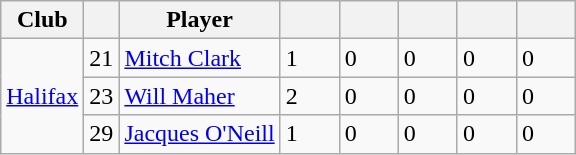<table class="wikitable defaultcenter col2left">
<tr>
<th>Club</th>
<th></th>
<th>Player</th>
<th style="width:2em;"></th>
<th style="width:2em;"></th>
<th style="width:2em;"></th>
<th style="width:2em;"></th>
<th style="width:2em;"></th>
</tr>
<tr>
<td rowspan="5" style="text-align:left;"> <a href='#'>Halifax</a></td>
<td style="text-align:center;">21</td>
<td style="text-align:left;"> <a href='#'>Mitch Clark</a></td>
<td>1</td>
<td>0</td>
<td>0</td>
<td>0</td>
<td>0</td>
</tr>
<tr>
<td>23</td>
<td> <a href='#'>Will Maher</a></td>
<td>2</td>
<td>0</td>
<td>0</td>
<td>0</td>
<td>0</td>
</tr>
<tr>
<td>29</td>
<td> <a href='#'>Jacques O'Neill</a></td>
<td>1</td>
<td>0</td>
<td>0</td>
<td>0</td>
<td>0</td>
</tr>
</table>
